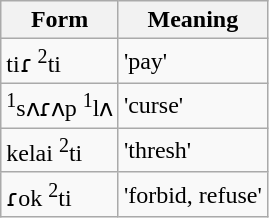<table class="wikitable">
<tr>
<th>Form</th>
<th>Meaning</th>
</tr>
<tr>
<td>tiɾ <sup>2</sup>ti</td>
<td>'pay'</td>
</tr>
<tr>
<td><sup>1</sup>sʌɾʌp <sup>1</sup>lʌ</td>
<td>'curse'</td>
</tr>
<tr>
<td>kelai <sup>2</sup>ti</td>
<td>'thresh'</td>
</tr>
<tr>
<td>ɾok <sup>2</sup>ti</td>
<td>'forbid, refuse'</td>
</tr>
</table>
